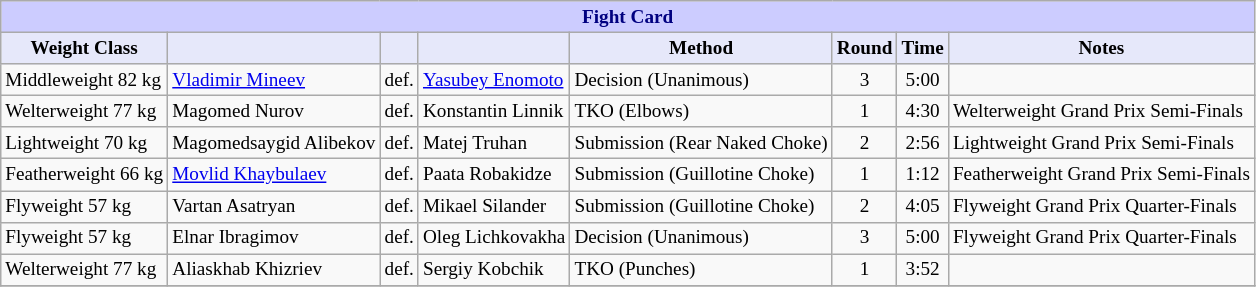<table class="wikitable" style="font-size: 80%;">
<tr>
<th colspan="8" style="background-color: #ccf; color: #000080; text-align: center;"><strong>Fight Card</strong></th>
</tr>
<tr>
<th colspan="1" style="background-color: #E6E8FA; color: #000000; text-align: center;">Weight Class</th>
<th colspan="1" style="background-color: #E6E8FA; color: #000000; text-align: center;"></th>
<th colspan="1" style="background-color: #E6E8FA; color: #000000; text-align: center;"></th>
<th colspan="1" style="background-color: #E6E8FA; color: #000000; text-align: center;"></th>
<th colspan="1" style="background-color: #E6E8FA; color: #000000; text-align: center;">Method</th>
<th colspan="1" style="background-color: #E6E8FA; color: #000000; text-align: center;">Round</th>
<th colspan="1" style="background-color: #E6E8FA; color: #000000; text-align: center;">Time</th>
<th colspan="1" style="background-color: #E6E8FA; color: #000000; text-align: center;">Notes</th>
</tr>
<tr>
<td>Middleweight 82 kg</td>
<td> <a href='#'>Vladimir Mineev</a></td>
<td>def.</td>
<td> <a href='#'>Yasubey Enomoto</a></td>
<td>Decision (Unanimous)</td>
<td align=center>3</td>
<td align=center>5:00</td>
<td></td>
</tr>
<tr>
<td>Welterweight 77 kg</td>
<td> Magomed Nurov</td>
<td>def.</td>
<td> Konstantin Linnik</td>
<td>TKO (Elbows)</td>
<td align=center>1</td>
<td align=center>4:30</td>
<td>Welterweight Grand Prix Semi-Finals</td>
</tr>
<tr>
<td>Lightweight 70 kg</td>
<td> Magomedsaygid Alibekov</td>
<td>def.</td>
<td> Matej Truhan</td>
<td>Submission (Rear Naked Choke)</td>
<td align=center>2</td>
<td align=center>2:56</td>
<td>Lightweight Grand Prix Semi-Finals</td>
</tr>
<tr>
<td>Featherweight 66 kg</td>
<td> <a href='#'>Movlid Khaybulaev</a></td>
<td>def.</td>
<td> Paata Robakidze</td>
<td>Submission (Guillotine Choke)</td>
<td align=center>1</td>
<td align=center>1:12</td>
<td>Featherweight Grand Prix Semi-Finals</td>
</tr>
<tr>
<td>Flyweight 57 kg</td>
<td> Vartan Asatryan</td>
<td>def.</td>
<td> Mikael Silander</td>
<td>Submission (Guillotine Choke)</td>
<td align=center>2</td>
<td align=center>4:05</td>
<td>Flyweight Grand Prix Quarter-Finals</td>
</tr>
<tr>
<td>Flyweight 57 kg</td>
<td> Elnar Ibragimov</td>
<td>def.</td>
<td> Oleg Lichkovakha</td>
<td>Decision (Unanimous)</td>
<td align=center>3</td>
<td align=center>5:00</td>
<td>Flyweight Grand Prix Quarter-Finals</td>
</tr>
<tr>
<td>Welterweight 77 kg</td>
<td> Aliaskhab Khizriev</td>
<td>def.</td>
<td> Sergiy Kobchik</td>
<td>TKO (Punches)</td>
<td align=center>1</td>
<td align=center>3:52</td>
<td></td>
</tr>
<tr>
</tr>
</table>
